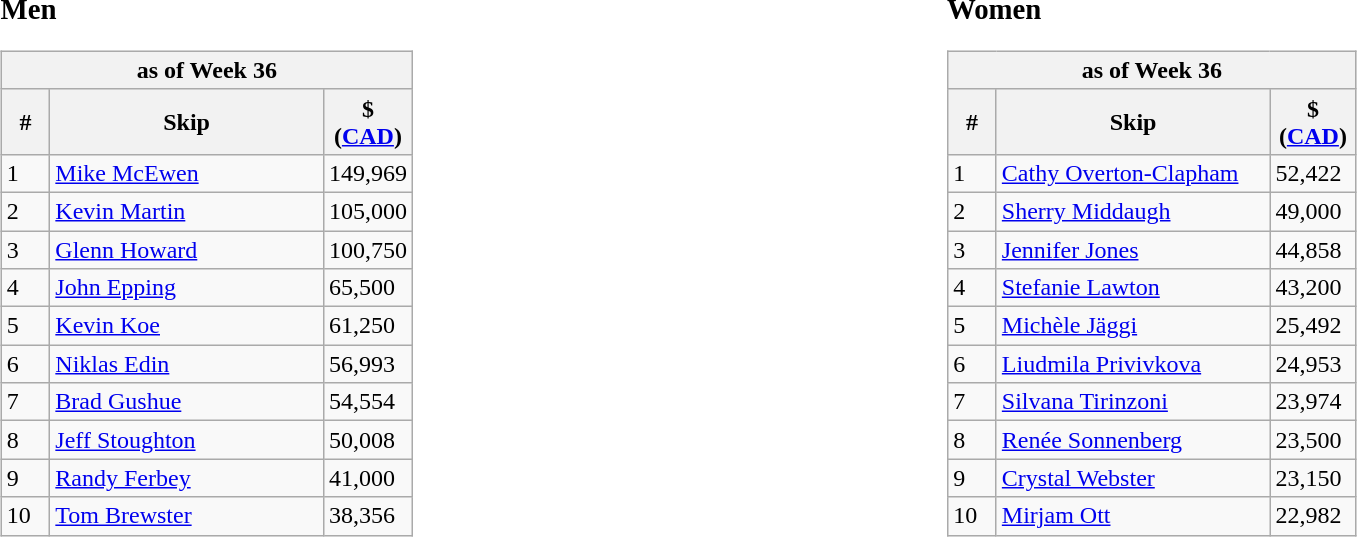<table>
<tr>
<td width=20% valign="top"><br><big><strong>Men</strong></big><table class=wikitable>
<tr>
<th colspan=3>as of Week 36</th>
</tr>
<tr align=center>
<th width=25>#</th>
<th width=175>Skip</th>
<th width=50>$ (<a href='#'>CAD</a>)</th>
</tr>
<tr>
<td>1</td>
<td> <a href='#'>Mike McEwen</a></td>
<td>149,969</td>
</tr>
<tr>
<td>2</td>
<td> <a href='#'>Kevin Martin</a></td>
<td>105,000</td>
</tr>
<tr>
<td>3</td>
<td> <a href='#'>Glenn Howard</a></td>
<td>100,750</td>
</tr>
<tr>
<td>4</td>
<td> <a href='#'>John Epping</a></td>
<td>65,500</td>
</tr>
<tr>
<td>5</td>
<td> <a href='#'>Kevin Koe</a></td>
<td>61,250</td>
</tr>
<tr>
<td>6</td>
<td> <a href='#'>Niklas Edin</a></td>
<td>56,993</td>
</tr>
<tr>
<td>7</td>
<td> <a href='#'>Brad Gushue</a></td>
<td>54,554</td>
</tr>
<tr>
<td>8</td>
<td> <a href='#'>Jeff Stoughton</a></td>
<td>50,008</td>
</tr>
<tr>
<td>9</td>
<td> <a href='#'>Randy Ferbey</a></td>
<td>41,000</td>
</tr>
<tr>
<td>10</td>
<td> <a href='#'>Tom Brewster</a></td>
<td>38,356</td>
</tr>
</table>
</td>
<td width=20% valign="top"><br><big><strong>Women</strong></big><table class=wikitable>
<tr>
<th colspan=3>as of Week 36</th>
</tr>
<tr align=center>
<th width=25>#</th>
<th width=175>Skip</th>
<th width=50>$ (<a href='#'>CAD</a>)</th>
</tr>
<tr>
<td>1</td>
<td> <a href='#'>Cathy Overton-Clapham</a></td>
<td>52,422</td>
</tr>
<tr>
<td>2</td>
<td> <a href='#'>Sherry Middaugh</a></td>
<td>49,000</td>
</tr>
<tr>
<td>3</td>
<td> <a href='#'>Jennifer Jones</a></td>
<td>44,858</td>
</tr>
<tr>
<td>4</td>
<td> <a href='#'>Stefanie Lawton</a></td>
<td>43,200</td>
</tr>
<tr>
<td>5</td>
<td> <a href='#'>Michèle Jäggi</a></td>
<td>25,492</td>
</tr>
<tr>
<td>6</td>
<td> <a href='#'>Liudmila Privivkova</a></td>
<td>24,953</td>
</tr>
<tr>
<td>7</td>
<td> <a href='#'>Silvana Tirinzoni</a></td>
<td>23,974</td>
</tr>
<tr>
<td>8</td>
<td> <a href='#'>Renée Sonnenberg</a></td>
<td>23,500</td>
</tr>
<tr>
<td>9</td>
<td> <a href='#'>Crystal Webster</a></td>
<td>23,150</td>
</tr>
<tr>
<td>10</td>
<td> <a href='#'>Mirjam Ott</a></td>
<td>22,982</td>
</tr>
</table>
</td>
</tr>
</table>
